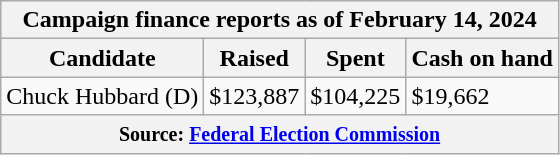<table class="wikitable sortable">
<tr>
<th colspan="4">Campaign finance reports as of February 14, 2024</th>
</tr>
<tr style="text-align:center;">
<th>Candidate</th>
<th>Raised</th>
<th>Spent</th>
<th>Cash on hand</th>
</tr>
<tr>
<td>Chuck Hubbard (D)</td>
<td>$123,887</td>
<td>$104,225</td>
<td>$19,662</td>
</tr>
<tr>
<th colspan="4"><small>Source: <a href='#'>Federal Election Commission</a></small></th>
</tr>
</table>
